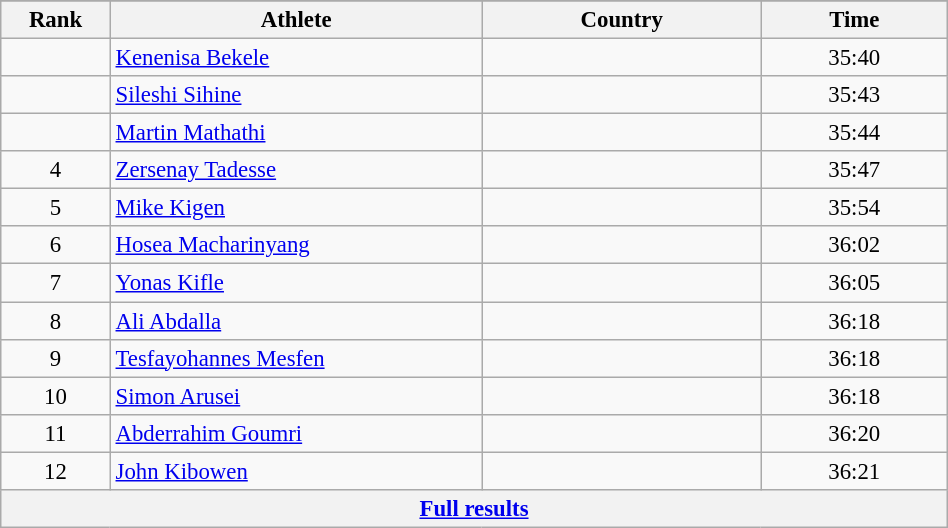<table class="wikitable sortable" style=" text-align:center; font-size:95%;" width="50%">
<tr>
</tr>
<tr>
<th width=5%>Rank</th>
<th width=20%>Athlete</th>
<th width=15%>Country</th>
<th width=10%>Time</th>
</tr>
<tr>
<td align=center></td>
<td align=left><a href='#'>Kenenisa Bekele</a></td>
<td align=left></td>
<td>35:40</td>
</tr>
<tr>
<td align=center></td>
<td align=left><a href='#'>Sileshi Sihine</a></td>
<td align=left></td>
<td>35:43</td>
</tr>
<tr>
<td align=center></td>
<td align=left><a href='#'>Martin Mathathi</a></td>
<td align=left></td>
<td>35:44</td>
</tr>
<tr>
<td align=center>4</td>
<td align=left><a href='#'>Zersenay Tadesse</a></td>
<td align=left></td>
<td>35:47</td>
</tr>
<tr>
<td align=center>5</td>
<td align=left><a href='#'>Mike Kigen</a></td>
<td align=left></td>
<td>35:54</td>
</tr>
<tr>
<td align=center>6</td>
<td align=left><a href='#'>Hosea Macharinyang</a></td>
<td align=left></td>
<td>36:02</td>
</tr>
<tr>
<td align=center>7</td>
<td align=left><a href='#'>Yonas Kifle</a></td>
<td align=left></td>
<td>36:05</td>
</tr>
<tr>
<td align=center>8</td>
<td align=left><a href='#'>Ali Abdalla</a></td>
<td align=left></td>
<td>36:18</td>
</tr>
<tr>
<td align=center>9</td>
<td align=left><a href='#'>Tesfayohannes Mesfen</a></td>
<td align=left></td>
<td>36:18</td>
</tr>
<tr>
<td align=center>10</td>
<td align=left><a href='#'>Simon Arusei</a></td>
<td align=left></td>
<td>36:18</td>
</tr>
<tr>
<td align=center>11</td>
<td align=left><a href='#'>Abderrahim Goumri</a></td>
<td align=left></td>
<td>36:20</td>
</tr>
<tr>
<td align=center>12</td>
<td align=left><a href='#'>John Kibowen</a></td>
<td align=left></td>
<td>36:21</td>
</tr>
<tr class="sortbottom">
<th colspan=4 align=center><a href='#'>Full results</a></th>
</tr>
</table>
